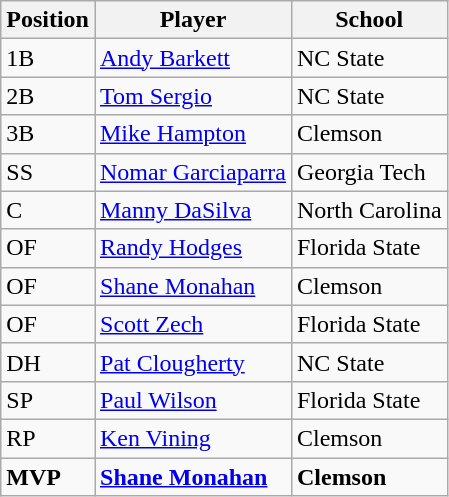<table class="wikitable">
<tr>
<th>Position</th>
<th>Player</th>
<th>School</th>
</tr>
<tr>
<td>1B</td>
<td><a href='#'>Andy Barkett</a></td>
<td>NC State</td>
</tr>
<tr>
<td>2B</td>
<td><a href='#'>Tom Sergio</a></td>
<td>NC State</td>
</tr>
<tr>
<td>3B</td>
<td><a href='#'>Mike Hampton</a></td>
<td>Clemson</td>
</tr>
<tr>
<td>SS</td>
<td><a href='#'>Nomar Garciaparra</a></td>
<td>Georgia Tech</td>
</tr>
<tr>
<td>C</td>
<td><a href='#'>Manny DaSilva</a></td>
<td>North Carolina</td>
</tr>
<tr>
<td>OF</td>
<td><a href='#'>Randy Hodges</a></td>
<td>Florida State</td>
</tr>
<tr>
<td>OF</td>
<td><a href='#'>Shane Monahan</a></td>
<td>Clemson</td>
</tr>
<tr>
<td>OF</td>
<td><a href='#'>Scott Zech</a></td>
<td>Florida State</td>
</tr>
<tr>
<td>DH</td>
<td><a href='#'>Pat Clougherty</a></td>
<td>NC State</td>
</tr>
<tr>
<td>SP</td>
<td><a href='#'>Paul Wilson</a></td>
<td>Florida State</td>
</tr>
<tr>
<td>RP</td>
<td><a href='#'>Ken Vining</a></td>
<td>Clemson</td>
</tr>
<tr>
<td><strong>MVP</strong></td>
<td><strong><a href='#'>Shane Monahan</a></strong></td>
<td><strong>Clemson</strong></td>
</tr>
</table>
